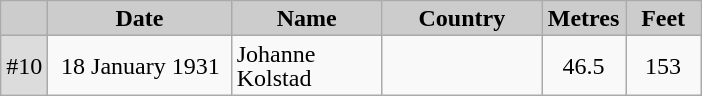<table class="wikitable sortable" style="text-align:left; line-height:16px; width:37%;">
<tr>
<th style="background-color: #ccc;" width="15"></th>
<th style="background-color: #ccc;" width="145">Date</th>
<th style="background-color: #ccc;" width="112">Name</th>
<th style="background-color: #ccc;" width="118">Country</th>
<th style="background-color: #ccc;" width="49">Metres</th>
<th style="background-color: #ccc;" width="49">Feet</th>
</tr>
<tr>
<td bgcolor=gainsboro align=center>#10</td>
<td align=right>18 January 1931 </td>
<td>Johanne Kolstad</td>
<td></td>
<td align=center>46.5</td>
<td align=center>153</td>
</tr>
</table>
